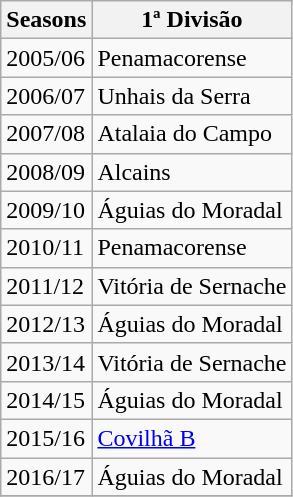<table class="wikitable" style="text-align:left">
<tr>
<th style= width="80px">Seasons</th>
<th style= width="250px">1ª Divisão</th>
</tr>
<tr>
<td>2005/06</td>
<td>Penamacorense</td>
</tr>
<tr>
<td>2006/07</td>
<td>Unhais da Serra</td>
</tr>
<tr>
<td>2007/08</td>
<td>Atalaia do Campo</td>
</tr>
<tr>
<td>2008/09</td>
<td>Alcains</td>
</tr>
<tr>
<td>2009/10</td>
<td>Águias do Moradal</td>
</tr>
<tr>
<td>2010/11</td>
<td>Penamacorense</td>
</tr>
<tr>
<td>2011/12</td>
<td>Vitória de Sernache</td>
</tr>
<tr>
<td>2012/13</td>
<td>Águias do Moradal</td>
</tr>
<tr>
<td>2013/14</td>
<td>Vitória de Sernache</td>
</tr>
<tr>
<td>2014/15</td>
<td>Águias do Moradal</td>
</tr>
<tr>
<td>2015/16</td>
<td><a href='#'>Covilhã B</a></td>
</tr>
<tr>
<td>2016/17</td>
<td>Águias do Moradal</td>
</tr>
<tr>
</tr>
</table>
